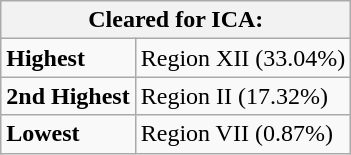<table class="wikitable">
<tr>
<th colspan="2">Cleared for ICA:</th>
</tr>
<tr>
<td><strong>Highest</strong></td>
<td>Region XII (33.04%)</td>
</tr>
<tr>
<td><strong>2nd Highest</strong></td>
<td>Region II (17.32%)</td>
</tr>
<tr>
<td><strong>Lowest</strong></td>
<td>Region VII (0.87%)</td>
</tr>
</table>
